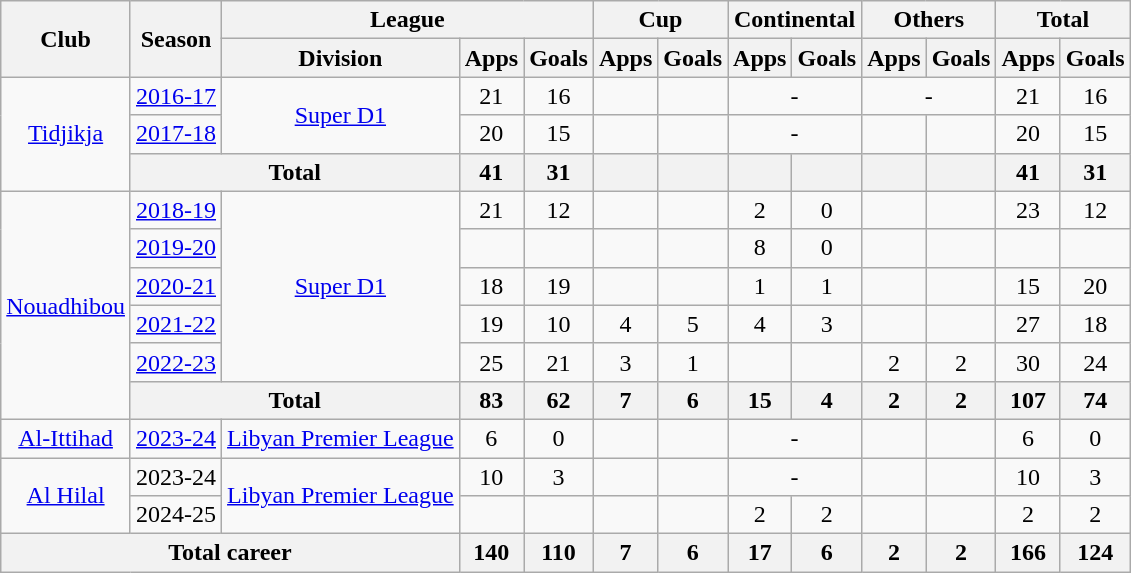<table class="wikitable" style="text-align:center;">
<tr>
<th rowspan=2>Club</th>
<th rowspan=2>Season</th>
<th colspan=3>League</th>
<th colspan=2>Cup</th>
<th colspan=2>Continental</th>
<th colspan=2>Others</th>
<th colspan=2>Total</th>
</tr>
<tr>
<th>Division</th>
<th>Apps</th>
<th>Goals</th>
<th>Apps</th>
<th>Goals</th>
<th>Apps</th>
<th>Goals</th>
<th>Apps</th>
<th>Goals</th>
<th>Apps</th>
<th>Goals</th>
</tr>
<tr>
<td rowspan=3><a href='#'>Tidjikja</a></td>
<td><a href='#'>2016-17</a></td>
<td rowspan=2><a href='#'>Super D1</a></td>
<td>21</td>
<td>16</td>
<td></td>
<td></td>
<td colspan=2>-</td>
<td colspan=2>-</td>
<td>21</td>
<td>16</td>
</tr>
<tr>
<td><a href='#'>2017-18</a></td>
<td>20</td>
<td>15</td>
<td></td>
<td></td>
<td colspan=2>-</td>
<td></td>
<td></td>
<td>20</td>
<td>15</td>
</tr>
<tr>
<th colspan=2>Total</th>
<th>41</th>
<th>31</th>
<th></th>
<th></th>
<th></th>
<th></th>
<th></th>
<th></th>
<th>41</th>
<th>31</th>
</tr>
<tr>
<td rowspan=6><a href='#'>Nouadhibou</a></td>
<td><a href='#'>2018-19</a></td>
<td rowspan=5><a href='#'>Super D1</a></td>
<td>21</td>
<td>12</td>
<td></td>
<td></td>
<td>2</td>
<td>0</td>
<td></td>
<td></td>
<td>23</td>
<td>12</td>
</tr>
<tr>
<td><a href='#'>2019-20</a></td>
<td></td>
<td></td>
<td></td>
<td></td>
<td>8</td>
<td>0</td>
<td></td>
<td></td>
<td></td>
<td></td>
</tr>
<tr>
<td><a href='#'>2020-21</a></td>
<td>18</td>
<td>19</td>
<td></td>
<td></td>
<td>1</td>
<td>1</td>
<td></td>
<td></td>
<td>15</td>
<td>20</td>
</tr>
<tr>
<td><a href='#'>2021-22</a></td>
<td>19</td>
<td>10</td>
<td>4</td>
<td>5</td>
<td>4</td>
<td>3</td>
<td></td>
<td></td>
<td>27</td>
<td>18</td>
</tr>
<tr>
<td><a href='#'>2022-23</a></td>
<td>25</td>
<td>21</td>
<td>3</td>
<td>1</td>
<td></td>
<td></td>
<td>2</td>
<td>2</td>
<td>30</td>
<td>24</td>
</tr>
<tr>
<th colspan=2>Total</th>
<th>83</th>
<th>62</th>
<th>7</th>
<th>6</th>
<th>15</th>
<th>4</th>
<th>2</th>
<th>2</th>
<th>107</th>
<th>74</th>
</tr>
<tr>
<td><a href='#'>Al-Ittihad</a></td>
<td><a href='#'>2023-24</a></td>
<td><a href='#'>Libyan Premier League</a></td>
<td>6</td>
<td>0</td>
<td></td>
<td></td>
<td colspan=2>-</td>
<td></td>
<td></td>
<td>6</td>
<td>0</td>
</tr>
<tr>
<td rowspan=2><a href='#'>Al Hilal</a></td>
<td>2023-24</td>
<td rowspan=2><a href='#'>Libyan Premier League</a></td>
<td>10</td>
<td>3</td>
<td></td>
<td></td>
<td colspan=2>-</td>
<td></td>
<td></td>
<td>10</td>
<td>3</td>
</tr>
<tr>
<td>2024-25</td>
<td></td>
<td></td>
<td></td>
<td></td>
<td>2</td>
<td>2</td>
<td></td>
<td></td>
<td>2</td>
<td>2</td>
</tr>
<tr>
<th colspan=3>Total career</th>
<th>140</th>
<th>110</th>
<th>7</th>
<th>6</th>
<th>17</th>
<th>6</th>
<th>2</th>
<th>2</th>
<th>166</th>
<th>124</th>
</tr>
</table>
